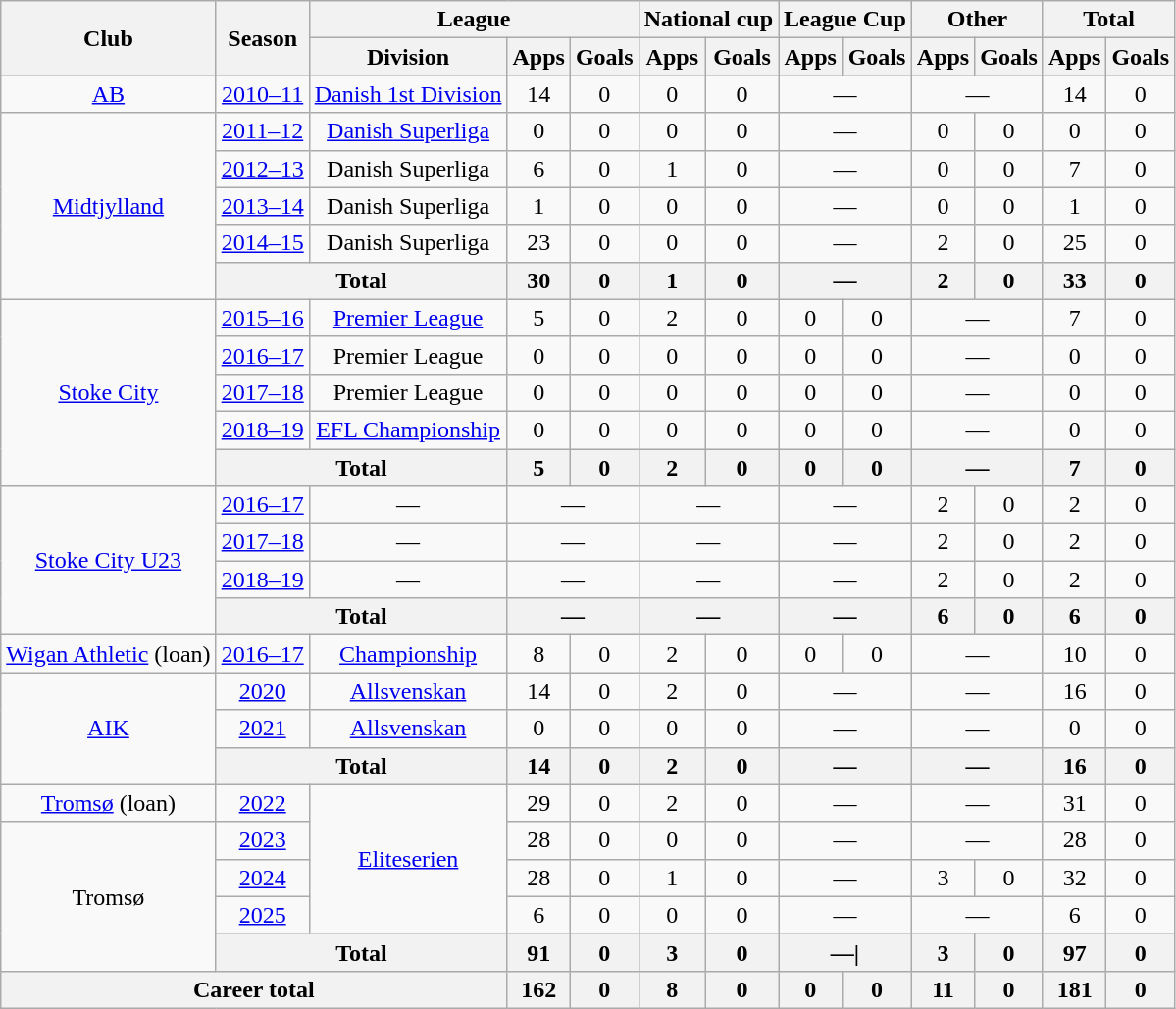<table class="wikitable" style="text-align: center">
<tr>
<th rowspan="2">Club</th>
<th rowspan="2">Season</th>
<th colspan="3">League</th>
<th colspan="2">National cup</th>
<th colspan="2">League Cup</th>
<th colspan="2">Other</th>
<th colspan="2">Total</th>
</tr>
<tr>
<th>Division</th>
<th>Apps</th>
<th>Goals</th>
<th>Apps</th>
<th>Goals</th>
<th>Apps</th>
<th>Goals</th>
<th>Apps</th>
<th>Goals</th>
<th>Apps</th>
<th>Goals</th>
</tr>
<tr>
<td><a href='#'>AB</a></td>
<td><a href='#'>2010–11</a></td>
<td><a href='#'>Danish 1st Division</a></td>
<td>14</td>
<td>0</td>
<td>0</td>
<td>0</td>
<td colspan="2">—</td>
<td colspan="2">—</td>
<td>14</td>
<td>0</td>
</tr>
<tr>
<td rowspan="5"><a href='#'>Midtjylland</a></td>
<td><a href='#'>2011–12</a></td>
<td><a href='#'>Danish Superliga</a></td>
<td>0</td>
<td>0</td>
<td>0</td>
<td>0</td>
<td colspan="2">—</td>
<td>0</td>
<td>0</td>
<td>0</td>
<td>0</td>
</tr>
<tr>
<td><a href='#'>2012–13</a></td>
<td>Danish Superliga</td>
<td>6</td>
<td>0</td>
<td>1</td>
<td>0</td>
<td colspan="2">—</td>
<td>0</td>
<td>0</td>
<td>7</td>
<td>0</td>
</tr>
<tr>
<td><a href='#'>2013–14</a></td>
<td>Danish Superliga</td>
<td>1</td>
<td>0</td>
<td>0</td>
<td>0</td>
<td colspan="2">—</td>
<td>0</td>
<td>0</td>
<td>1</td>
<td>0</td>
</tr>
<tr>
<td><a href='#'>2014–15</a></td>
<td>Danish Superliga</td>
<td>23</td>
<td>0</td>
<td>0</td>
<td>0</td>
<td colspan="2">—</td>
<td>2</td>
<td>0</td>
<td>25</td>
<td>0</td>
</tr>
<tr>
<th colspan="2">Total</th>
<th>30</th>
<th>0</th>
<th>1</th>
<th>0</th>
<th colspan="2">—</th>
<th>2</th>
<th>0</th>
<th>33</th>
<th>0</th>
</tr>
<tr>
<td rowspan="5"><a href='#'>Stoke City</a></td>
<td><a href='#'>2015–16</a></td>
<td><a href='#'>Premier League</a></td>
<td>5</td>
<td>0</td>
<td>2</td>
<td>0</td>
<td>0</td>
<td>0</td>
<td colspan="2">—</td>
<td>7</td>
<td>0</td>
</tr>
<tr>
<td><a href='#'>2016–17</a></td>
<td>Premier League</td>
<td>0</td>
<td>0</td>
<td>0</td>
<td>0</td>
<td>0</td>
<td>0</td>
<td colspan="2">—</td>
<td>0</td>
<td>0</td>
</tr>
<tr>
<td><a href='#'>2017–18</a></td>
<td>Premier League</td>
<td>0</td>
<td>0</td>
<td>0</td>
<td>0</td>
<td>0</td>
<td>0</td>
<td colspan="2">—</td>
<td>0</td>
<td>0</td>
</tr>
<tr>
<td><a href='#'>2018–19</a></td>
<td><a href='#'>EFL Championship</a></td>
<td>0</td>
<td>0</td>
<td>0</td>
<td>0</td>
<td>0</td>
<td>0</td>
<td colspan="2">—</td>
<td>0</td>
<td>0</td>
</tr>
<tr>
<th colspan="2">Total</th>
<th>5</th>
<th>0</th>
<th>2</th>
<th>0</th>
<th>0</th>
<th>0</th>
<th colspan="2">—</th>
<th>7</th>
<th>0</th>
</tr>
<tr>
<td rowspan="4"><a href='#'>Stoke City U23</a></td>
<td><a href='#'>2016–17</a></td>
<td colspan="1">—</td>
<td colspan="2">—</td>
<td colspan="2">—</td>
<td colspan="2">—</td>
<td>2</td>
<td>0</td>
<td>2</td>
<td>0</td>
</tr>
<tr>
<td><a href='#'>2017–18</a></td>
<td colspan="1">—</td>
<td colspan="2">—</td>
<td colspan="2">—</td>
<td colspan="2">—</td>
<td>2</td>
<td>0</td>
<td>2</td>
<td>0</td>
</tr>
<tr>
<td><a href='#'>2018–19</a></td>
<td colspan="1">—</td>
<td colspan="2">—</td>
<td colspan="2">—</td>
<td colspan="2">—</td>
<td>2</td>
<td>0</td>
<td>2</td>
<td>0</td>
</tr>
<tr>
<th colspan="2">Total</th>
<th colspan="2">—</th>
<th colspan="2">—</th>
<th colspan="2">—</th>
<th>6</th>
<th>0</th>
<th>6</th>
<th>0</th>
</tr>
<tr>
<td><a href='#'>Wigan Athletic</a> (loan)</td>
<td><a href='#'>2016–17</a></td>
<td><a href='#'>Championship</a></td>
<td>8</td>
<td>0</td>
<td>2</td>
<td>0</td>
<td>0</td>
<td>0</td>
<td colspan="2">—</td>
<td>10</td>
<td>0</td>
</tr>
<tr>
<td rowspan="3"><a href='#'>AIK</a></td>
<td><a href='#'>2020</a></td>
<td><a href='#'>Allsvenskan</a></td>
<td>14</td>
<td>0</td>
<td>2</td>
<td>0</td>
<td colspan="2">—</td>
<td colspan="2">—</td>
<td>16</td>
<td>0</td>
</tr>
<tr>
<td><a href='#'>2021</a></td>
<td><a href='#'>Allsvenskan</a></td>
<td>0</td>
<td>0</td>
<td>0</td>
<td>0</td>
<td colspan="2">—</td>
<td colspan="2">—</td>
<td>0</td>
<td>0</td>
</tr>
<tr>
<th colspan="2">Total</th>
<th>14</th>
<th>0</th>
<th>2</th>
<th>0</th>
<th colspan="2">—</th>
<th colspan="2">—</th>
<th>16</th>
<th>0</th>
</tr>
<tr>
<td><a href='#'>Tromsø</a> (loan)</td>
<td><a href='#'>2022</a></td>
<td rowspan="4"><a href='#'>Eliteserien</a></td>
<td>29</td>
<td>0</td>
<td>2</td>
<td>0</td>
<td colspan="2">—</td>
<td colspan="2">—</td>
<td>31</td>
<td>0</td>
</tr>
<tr>
<td rowspan="4">Tromsø</td>
<td><a href='#'>2023</a></td>
<td>28</td>
<td>0</td>
<td>0</td>
<td>0</td>
<td colspan="2">—</td>
<td colspan="2">—</td>
<td>28</td>
<td>0</td>
</tr>
<tr>
<td><a href='#'>2024</a></td>
<td>28</td>
<td>0</td>
<td>1</td>
<td>0</td>
<td colspan="2">—</td>
<td>3</td>
<td>0</td>
<td>32</td>
<td>0</td>
</tr>
<tr>
<td><a href='#'>2025</a></td>
<td>6</td>
<td>0</td>
<td>0</td>
<td>0</td>
<td colspan="2">—</td>
<td colspan="2">—</td>
<td>6</td>
<td>0</td>
</tr>
<tr>
<th colspan="2">Total</th>
<th>91</th>
<th>0</th>
<th>3</th>
<th>0</th>
<th colspan="2">—|</th>
<th>3</th>
<th>0</th>
<th>97</th>
<th>0</th>
</tr>
<tr>
<th colspan="3">Career total</th>
<th>162</th>
<th>0</th>
<th>8</th>
<th>0</th>
<th>0</th>
<th>0</th>
<th>11</th>
<th>0</th>
<th>181</th>
<th>0</th>
</tr>
</table>
